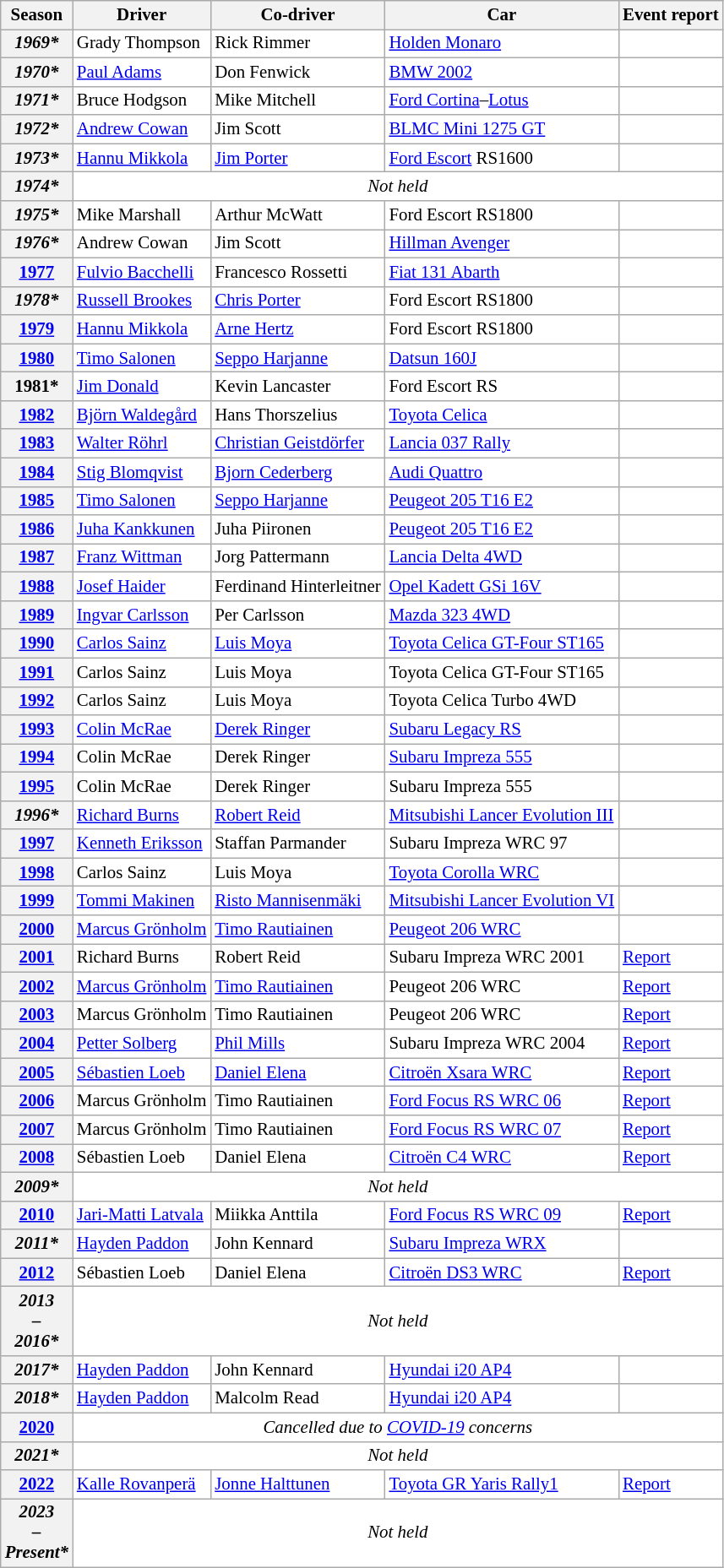<table class="wikitable sortable" style="font-size:87%; text-align:left; border:grey solid 1px; border-collapse:collapse; background:#ffffff;">
<tr>
<th>Season</th>
<th>Driver</th>
<th>Co-driver</th>
<th>Car</th>
<th>Event report</th>
</tr>
<tr>
<th><em>1969*</em></th>
<td style="background:white;"> Grady Thompson</td>
<td style="background:white;">Rick Rimmer</td>
<td style="background:white;"><a href='#'>Holden Monaro</a></td>
<td style="background:white;"></td>
</tr>
<tr>
<th><em>1970*</em></th>
<td style="background:white;"> <a href='#'>Paul Adams</a></td>
<td style="background:white;">Don Fenwick</td>
<td style="background:white;"><a href='#'>BMW 2002</a></td>
<td style="background:white;"></td>
</tr>
<tr>
<th><em>1971*</em></th>
<td style="background:white;"> Bruce Hodgson</td>
<td style="background:white;">Mike Mitchell</td>
<td style="background:white;"><a href='#'>Ford Cortina</a>–<a href='#'>Lotus</a></td>
<td style="background:white;"></td>
</tr>
<tr>
<th><em>1972*</em></th>
<td style="background:white;"> <a href='#'>Andrew Cowan</a></td>
<td style="background:white;">Jim Scott</td>
<td style="background:white;"><a href='#'>BLMC Mini 1275 GT</a></td>
<td style="background:white;"></td>
</tr>
<tr>
<th><em>1973*</em></th>
<td style="background:white;"> <a href='#'>Hannu Mikkola</a></td>
<td style="background:white;"><a href='#'>Jim Porter</a></td>
<td style="background:white;"><a href='#'>Ford Escort</a> RS1600</td>
<td style="background:white;"></td>
</tr>
<tr>
<th><em>1974*</em></th>
<td style="background:white;" align=center colspan=4><em>Not held</em></td>
</tr>
<tr>
<th><em>1975*</em></th>
<td style="background:white;"> Mike Marshall</td>
<td style="background:white;">Arthur McWatt</td>
<td style="background:white;">Ford Escort RS1800</td>
<td style="background:white;"></td>
</tr>
<tr>
<th><em>1976*</em></th>
<td style="background:white;"> Andrew Cowan</td>
<td style="background:white;">Jim Scott</td>
<td style="background:white;"><a href='#'>Hillman Avenger</a></td>
<td style="background:white;"></td>
</tr>
<tr>
<th><a href='#'>1977</a></th>
<td> <a href='#'>Fulvio Bacchelli</a></td>
<td>Francesco Rossetti</td>
<td><a href='#'>Fiat 131 Abarth</a></td>
<td></td>
</tr>
<tr>
<th><em>1978*</em></th>
<td> <a href='#'>Russell Brookes</a></td>
<td><a href='#'>Chris Porter</a></td>
<td>Ford Escort RS1800</td>
<td></td>
</tr>
<tr>
<th><a href='#'>1979</a></th>
<td> <a href='#'>Hannu Mikkola</a></td>
<td><a href='#'>Arne Hertz</a></td>
<td>Ford Escort RS1800</td>
<td></td>
</tr>
<tr>
<th><a href='#'>1980</a></th>
<td> <a href='#'>Timo Salonen</a></td>
<td><a href='#'>Seppo Harjanne</a></td>
<td><a href='#'>Datsun 160J</a></td>
<td></td>
</tr>
<tr>
<th>1981*</th>
<td> <a href='#'>Jim Donald</a></td>
<td>Kevin Lancaster</td>
<td>Ford Escort RS</td>
<td></td>
</tr>
<tr>
<th><a href='#'>1982</a></th>
<td> <a href='#'>Björn Waldegård</a></td>
<td>Hans Thorszelius</td>
<td><a href='#'>Toyota Celica</a></td>
<td></td>
</tr>
<tr>
<th><a href='#'>1983</a></th>
<td>  <a href='#'>Walter Röhrl</a></td>
<td><a href='#'>Christian Geistdörfer</a></td>
<td><a href='#'>Lancia 037 Rally</a></td>
<td></td>
</tr>
<tr>
<th><a href='#'>1984</a></th>
<td> <a href='#'>Stig Blomqvist</a></td>
<td><a href='#'>Bjorn Cederberg</a></td>
<td><a href='#'>Audi Quattro</a></td>
<td></td>
</tr>
<tr>
<th><a href='#'>1985</a></th>
<td> <a href='#'>Timo Salonen</a></td>
<td><a href='#'>Seppo Harjanne</a></td>
<td><a href='#'>Peugeot 205 T16 E2</a></td>
<td></td>
</tr>
<tr>
<th><a href='#'>1986</a></th>
<td> <a href='#'>Juha Kankkunen</a></td>
<td>Juha Piironen</td>
<td><a href='#'>Peugeot 205 T16 E2</a></td>
<td></td>
</tr>
<tr>
<th><a href='#'>1987</a></th>
<td> <a href='#'>Franz Wittman</a></td>
<td>Jorg Pattermann</td>
<td><a href='#'>Lancia Delta 4WD</a></td>
<td></td>
</tr>
<tr>
<th><a href='#'>1988</a></th>
<td> <a href='#'>Josef Haider</a></td>
<td>Ferdinand Hinterleitner</td>
<td><a href='#'>Opel Kadett GSi 16V</a></td>
<td></td>
</tr>
<tr>
<th><a href='#'>1989</a></th>
<td> <a href='#'>Ingvar Carlsson</a></td>
<td>Per Carlsson</td>
<td><a href='#'>Mazda 323 4WD</a></td>
<td></td>
</tr>
<tr>
<th><a href='#'>1990</a></th>
<td> <a href='#'>Carlos Sainz</a></td>
<td><a href='#'>Luis Moya</a></td>
<td><a href='#'>Toyota Celica GT-Four ST165</a></td>
<td></td>
</tr>
<tr>
<th><a href='#'>1991</a></th>
<td> Carlos Sainz</td>
<td>Luis Moya</td>
<td>Toyota Celica GT-Four ST165</td>
<td></td>
</tr>
<tr>
<th><a href='#'>1992</a></th>
<td> Carlos Sainz</td>
<td>Luis Moya</td>
<td>Toyota Celica Turbo 4WD</td>
<td></td>
</tr>
<tr>
<th><a href='#'>1993</a></th>
<td> <a href='#'>Colin McRae</a></td>
<td><a href='#'>Derek Ringer</a></td>
<td><a href='#'>Subaru Legacy RS</a></td>
<td></td>
</tr>
<tr>
<th><a href='#'>1994</a></th>
<td> Colin McRae</td>
<td>Derek Ringer</td>
<td><a href='#'>Subaru Impreza 555</a></td>
<td></td>
</tr>
<tr>
<th><a href='#'>1995</a></th>
<td> Colin McRae</td>
<td>Derek Ringer</td>
<td>Subaru Impreza 555</td>
<td></td>
</tr>
<tr>
<th><em>1996*</em></th>
<td style="background:white;"> <a href='#'>Richard Burns</a></td>
<td style="background:white;"><a href='#'>Robert Reid</a></td>
<td style="background:white;"><a href='#'>Mitsubishi Lancer Evolution III</a></td>
<td style="background:white;"></td>
</tr>
<tr>
<th><a href='#'>1997</a></th>
<td> <a href='#'>Kenneth Eriksson</a></td>
<td>Staffan Parmander</td>
<td>Subaru Impreza WRC 97</td>
<td></td>
</tr>
<tr>
<th><a href='#'>1998</a></th>
<td> Carlos Sainz</td>
<td>Luis Moya</td>
<td><a href='#'>Toyota Corolla WRC</a></td>
<td></td>
</tr>
<tr>
<th><a href='#'>1999</a></th>
<td><a href='#'>Tommi Makinen</a></td>
<td><a href='#'>Risto Mannisenmäki</a></td>
<td><a href='#'>Mitsubishi Lancer Evolution VI</a></td>
<td></td>
</tr>
<tr>
<th><a href='#'>2000</a></th>
<td> <a href='#'>Marcus Grönholm</a></td>
<td><a href='#'>Timo Rautiainen</a></td>
<td><a href='#'>Peugeot 206 WRC</a></td>
<td></td>
</tr>
<tr>
<th><a href='#'>2001</a></th>
<td> Richard Burns</td>
<td>Robert Reid</td>
<td>Subaru Impreza WRC 2001</td>
<td><a href='#'>Report</a></td>
</tr>
<tr>
<th><a href='#'>2002</a></th>
<td> <a href='#'>Marcus Grönholm</a></td>
<td><a href='#'>Timo Rautiainen</a></td>
<td>Peugeot 206 WRC</td>
<td><a href='#'>Report</a></td>
</tr>
<tr>
<th><a href='#'>2003</a></th>
<td> Marcus Grönholm</td>
<td>Timo Rautiainen</td>
<td>Peugeot 206 WRC</td>
<td><a href='#'>Report</a></td>
</tr>
<tr>
<th><a href='#'>2004</a></th>
<td> <a href='#'>Petter Solberg</a></td>
<td><a href='#'>Phil Mills</a></td>
<td>Subaru Impreza WRC 2004</td>
<td><a href='#'>Report</a></td>
</tr>
<tr>
<th><a href='#'>2005</a></th>
<td> <a href='#'>Sébastien Loeb</a></td>
<td><a href='#'>Daniel Elena</a></td>
<td><a href='#'>Citroën Xsara WRC</a></td>
<td><a href='#'>Report</a></td>
</tr>
<tr>
<th><a href='#'>2006</a></th>
<td> Marcus Grönholm</td>
<td>Timo Rautiainen</td>
<td><a href='#'>Ford Focus RS WRC 06</a></td>
<td><a href='#'>Report</a></td>
</tr>
<tr>
<th><a href='#'>2007</a></th>
<td> Marcus Grönholm</td>
<td>Timo Rautiainen</td>
<td><a href='#'>Ford Focus RS WRC 07</a></td>
<td><a href='#'>Report</a></td>
</tr>
<tr>
<th><a href='#'>2008</a></th>
<td> Sébastien Loeb</td>
<td>Daniel Elena</td>
<td><a href='#'>Citroën C4 WRC</a></td>
<td><a href='#'>Report</a></td>
</tr>
<tr>
<th><em>2009*</em></th>
<td style="background:white;" align=center colspan=4><em>Not held</em></td>
</tr>
<tr>
<th><a href='#'>2010</a></th>
<td> <a href='#'>Jari-Matti Latvala</a></td>
<td>Miikka Anttila</td>
<td><a href='#'>Ford Focus RS WRC 09</a></td>
<td><a href='#'>Report</a></td>
</tr>
<tr>
<th><em>2011*</em></th>
<td style="background:white;"> <a href='#'>Hayden Paddon</a></td>
<td style="background:white;">John Kennard</td>
<td style="background:white;"><a href='#'>Subaru Impreza WRX</a></td>
<td style="background:white;"></td>
</tr>
<tr>
<th><a href='#'>2012</a></th>
<td> Sébastien Loeb</td>
<td>Daniel Elena</td>
<td><a href='#'>Citroën DS3 WRC</a></td>
<td><a href='#'>Report</a></td>
</tr>
<tr>
<th><em>2013<br>–<br>2016*</em></th>
<td style="background:white;" align=center colspan=4><em>Not held</em></td>
</tr>
<tr>
<th><em>2017*</em></th>
<td style="background:white;"> <a href='#'>Hayden Paddon</a></td>
<td style="background:white;">John Kennard</td>
<td style="background:white;"><a href='#'>Hyundai i20 AP4</a></td>
<td style="background:white;"></td>
</tr>
<tr>
<th><em>2018*</em></th>
<td style="background:white;"> <a href='#'>Hayden Paddon</a></td>
<td style="background:white;">Malcolm Read</td>
<td style="background:white;"><a href='#'>Hyundai i20 AP4</a></td>
<td style="background:white;"></td>
</tr>
<tr>
<th><a href='#'>2020</a></th>
<td style="background:white;" align=center colspan=4><em>Cancelled due to <a href='#'>COVID-19</a> concerns</em></td>
</tr>
<tr>
<th><em>2021*</em></th>
<td style="background:white;" align=center colspan=4><em>Not held</em></td>
</tr>
<tr>
<th><a href='#'>2022</a></th>
<td> <a href='#'>Kalle Rovanperä</a></td>
<td><a href='#'>Jonne Halttunen</a></td>
<td><a href='#'>Toyota GR Yaris Rally1</a></td>
<td><a href='#'>Report</a></td>
</tr>
<tr>
<th><em>2023<br>–<br>Present*</em></th>
<td style="background:white;" align=center colspan=4><em>Not held</em></td>
</tr>
</table>
